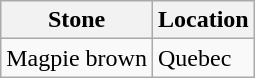<table class="wikitable">
<tr>
<th>Stone</th>
<th>Location</th>
</tr>
<tr>
<td>Magpie brown</td>
<td>Quebec</td>
</tr>
</table>
